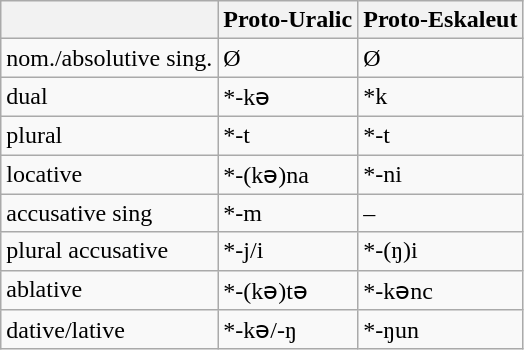<table class="wikitable">
<tr>
<th></th>
<th>Proto-Uralic</th>
<th>Proto-Eskaleut</th>
</tr>
<tr>
<td>nom./absolutive sing.</td>
<td>Ø</td>
<td>Ø</td>
</tr>
<tr>
<td>dual</td>
<td>*-kə</td>
<td>*k</td>
</tr>
<tr>
<td>plural</td>
<td>*-t</td>
<td>*-t</td>
</tr>
<tr>
<td>locative</td>
<td>*-(kə)na</td>
<td>*-ni</td>
</tr>
<tr>
<td>accusative sing</td>
<td>*-m</td>
<td>–</td>
</tr>
<tr>
<td>plural accusative</td>
<td>*-j/i</td>
<td>*-(ŋ)i</td>
</tr>
<tr>
<td>ablative</td>
<td>*-(kə)tə</td>
<td>*-kənc</td>
</tr>
<tr>
<td>dative/lative</td>
<td>*-kə/-ŋ</td>
<td>*-ŋun</td>
</tr>
</table>
